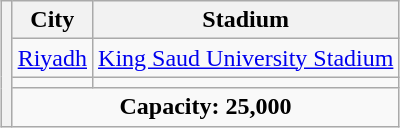<table class="wikitable" style="text-align:center;margin:1em auto;">
<tr>
<th rowspan="4"></th>
<th>City</th>
<th>Stadium</th>
</tr>
<tr>
<td><a href='#'>Riyadh</a></td>
<td><a href='#'>King Saud University Stadium</a></td>
</tr>
<tr>
<td></td>
<td></td>
</tr>
<tr>
<td colspan="2"><strong>Capacity: 25,000</strong></td>
</tr>
</table>
